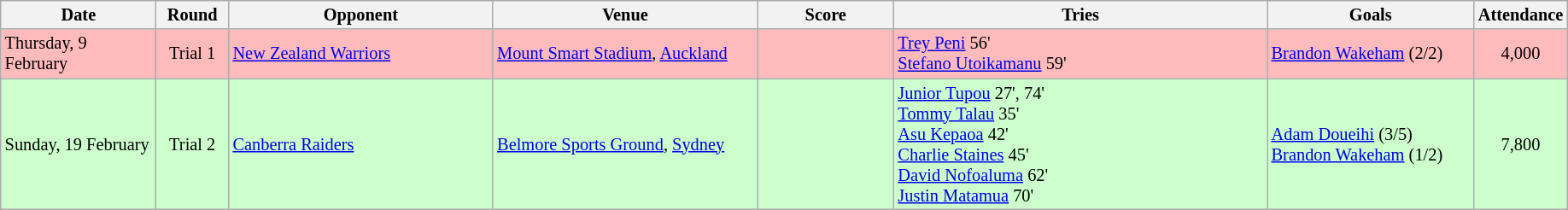<table class="wikitable" style="font-size:85%;">
<tr>
<th width="115">Date</th>
<th width="50">Round</th>
<th width="200">Opponent</th>
<th width="200">Venue</th>
<th width="100">Score</th>
<th width="285">Tries</th>
<th width="155">Goals</th>
<th width="60">Attendance</th>
</tr>
<tr bgcolor=#FFBBBB>
<td>Thursday, 9 February</td>
<td style="text-align:center;">Trial 1</td>
<td> <a href='#'>New Zealand Warriors</a></td>
<td><a href='#'>Mount Smart Stadium</a>, <a href='#'>Auckland</a></td>
<td style="text-align:center;"></td>
<td><a href='#'>Trey Peni</a> 56' <br> <a href='#'>Stefano Utoikamanu</a> 59'</td>
<td><a href='#'>Brandon Wakeham</a> (2/2)</td>
<td align=center>4,000</td>
</tr>
<tr bgcolor=#CCFFCC>
<td>Sunday, 19 February</td>
<td style="text-align:center;">Trial 2</td>
<td> <a href='#'>Canberra Raiders</a></td>
<td><a href='#'>Belmore Sports Ground</a>, <a href='#'>Sydney</a></td>
<td style="text-align:center;"></td>
<td><a href='#'>Junior Tupou</a> 27', 74' <br> <a href='#'>Tommy Talau</a> 35' <br> <a href='#'>Asu Kepaoa</a> 42' <br> <a href='#'>Charlie Staines</a> 45' <br> <a href='#'>David Nofoaluma</a> 62' <br> <a href='#'>Justin Matamua</a> 70'</td>
<td><a href='#'>Adam Doueihi</a> (3/5) <br> <a href='#'>Brandon Wakeham</a> (1/2)</td>
<td align=center>7,800</td>
</tr>
</table>
